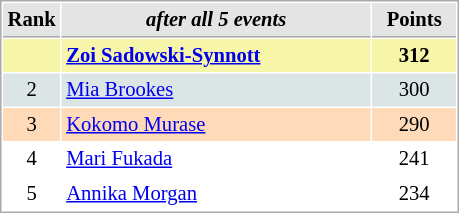<table cellspacing="1" cellpadding="3" style="border:1px solid #AAAAAA;font-size:86%">
<tr style="background-color: #E4E4E4;">
<th style="border-bottom:1px solid #AAAAAA; width: 10px;">Rank</th>
<th style="border-bottom:1px solid #AAAAAA; width: 200px;"><em>after all 5 events</em></th>
<th style="border-bottom:1px solid #AAAAAA; width: 50px;">Points</th>
</tr>
<tr style="background:#f7f6a8;">
<td align=center></td>
<td><strong> <a href='#'>Zoi Sadowski-Synnott</a></strong></td>
<td align=center><strong>312</strong></td>
</tr>
<tr style="background:#dce5e5;">
<td align=center>2</td>
<td> <a href='#'>Mia Brookes</a></td>
<td align=center>300</td>
</tr>
<tr style="background:#ffdab9;">
<td align=center>3</td>
<td> <a href='#'>Kokomo Murase</a></td>
<td align=center>290</td>
</tr>
<tr>
<td align=center>4</td>
<td> <a href='#'>Mari Fukada</a></td>
<td align=center>241</td>
</tr>
<tr>
<td align=center>5</td>
<td> <a href='#'>Annika Morgan</a></td>
<td align=center>234</td>
</tr>
</table>
